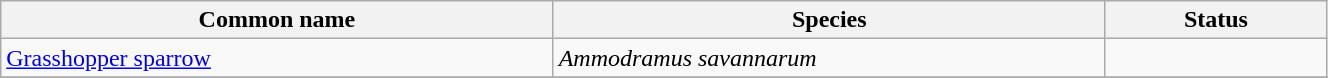<table width=70% class="wikitable">
<tr>
<th width=20%>Common name</th>
<th width=20%>Species</th>
<th width=8%>Status</th>
</tr>
<tr>
<td><a href='#'>Grasshopper sparrow</a></td>
<td><em>Ammodramus savannarum</em></td>
<td align=center></td>
</tr>
<tr>
</tr>
</table>
